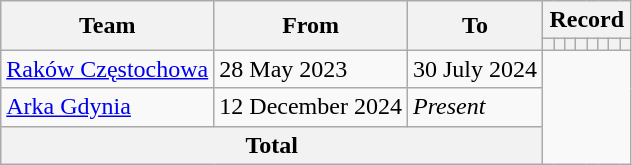<table class="wikitable" style="text-align: center;">
<tr>
<th rowspan="2">Team</th>
<th rowspan="2">From</th>
<th rowspan="2">To</th>
<th colspan="8">Record</th>
</tr>
<tr>
<th></th>
<th></th>
<th></th>
<th></th>
<th></th>
<th></th>
<th></th>
<th></th>
</tr>
<tr>
<td align=left><a href='#'>Raków Częstochowa</a></td>
<td align=left>28 May 2023</td>
<td align=left>30 July 2024<br></td>
</tr>
<tr>
<td align=left><a href='#'>Arka Gdynia</a></td>
<td align=left>12 December 2024</td>
<td align=left><em>Present</em><br></td>
</tr>
<tr>
<th colspan="3">Total<br></th>
</tr>
</table>
